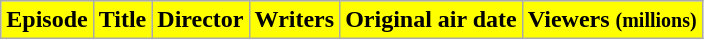<table class="wikitable plainrowheaders">
<tr>
<th style="background:#FFFF00;">Episode</th>
<th style="background:#FFFF00;">Title</th>
<th style="background:#FFFF00;">Director</th>
<th style="background:#FFFF00;">Writers</th>
<th style="background:#FFFF00;">Original air date</th>
<th style="background:#FFFF00;">Viewers <small>(millions)</small><br>








</th>
</tr>
</table>
